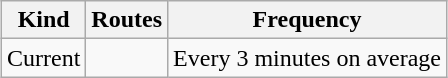<table class="wikitable" style="margin:1em auto;">
<tr>
<th>Kind</th>
<th>Routes</th>
<th>Frequency</th>
</tr>
<tr>
<td>Current</td>
<td></td>
<td>Every 3 minutes on average</td>
</tr>
</table>
